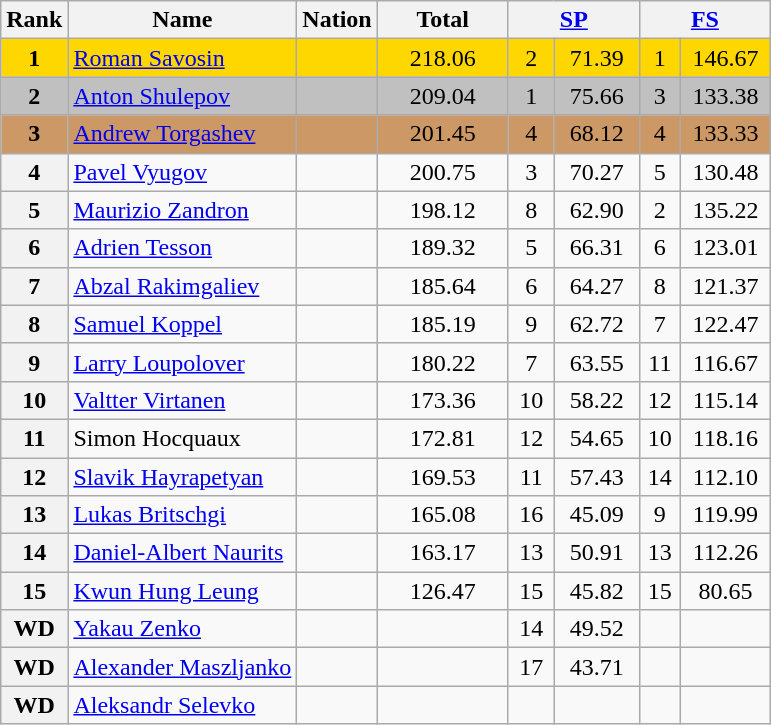<table class="wikitable sortable">
<tr>
<th>Rank</th>
<th>Name</th>
<th>Nation</th>
<th width="80px">Total</th>
<th colspan="2" width="80px"><a href='#'>SP</a></th>
<th colspan="2" width="80px"><a href='#'>FS</a></th>
</tr>
<tr bgcolor="gold">
<td align="center"><strong>1</strong></td>
<td><a href='#'>Roman Savosin</a></td>
<td></td>
<td align="center">218.06</td>
<td align="center">2</td>
<td align="center">71.39</td>
<td align="center">1</td>
<td align="center">146.67</td>
</tr>
<tr bgcolor="silver">
<td align="center"><strong>2</strong></td>
<td><a href='#'>Anton Shulepov</a></td>
<td></td>
<td align="center">209.04</td>
<td align="center">1</td>
<td align="center">75.66</td>
<td align="center">3</td>
<td align="center">133.38</td>
</tr>
<tr bgcolor="cc9966">
<td align="center"><strong>3</strong></td>
<td><a href='#'>Andrew Torgashev</a></td>
<td></td>
<td align="center">201.45</td>
<td align="center">4</td>
<td align="center">68.12</td>
<td align="center">4</td>
<td align="center">133.33</td>
</tr>
<tr>
<th>4</th>
<td><a href='#'>Pavel Vyugov</a></td>
<td></td>
<td align="center">200.75</td>
<td align="center">3</td>
<td align="center">70.27</td>
<td align="center">5</td>
<td align="center">130.48</td>
</tr>
<tr>
<th>5</th>
<td><a href='#'>Maurizio Zandron</a></td>
<td></td>
<td align="center">198.12</td>
<td align="center">8</td>
<td align="center">62.90</td>
<td align="center">2</td>
<td align="center">135.22</td>
</tr>
<tr>
<th>6</th>
<td><a href='#'>Adrien Tesson</a></td>
<td></td>
<td align="center">189.32</td>
<td align="center">5</td>
<td align="center">66.31</td>
<td align="center">6</td>
<td align="center">123.01</td>
</tr>
<tr>
<th>7</th>
<td><a href='#'>Abzal Rakimgaliev</a></td>
<td></td>
<td align="center">185.64</td>
<td align="center">6</td>
<td align="center">64.27</td>
<td align="center">8</td>
<td align="center">121.37</td>
</tr>
<tr>
<th>8</th>
<td><a href='#'>Samuel Koppel</a></td>
<td></td>
<td align="center">185.19</td>
<td align="center">9</td>
<td align="center">62.72</td>
<td align="center">7</td>
<td align="center">122.47</td>
</tr>
<tr>
<th>9</th>
<td><a href='#'>Larry Loupolover</a></td>
<td></td>
<td align="center">180.22</td>
<td align="center">7</td>
<td align="center">63.55</td>
<td align="center">11</td>
<td align="center">116.67</td>
</tr>
<tr>
<th>10</th>
<td><a href='#'>Valtter Virtanen</a></td>
<td></td>
<td align="center">173.36</td>
<td align="center">10</td>
<td align="center">58.22</td>
<td align="center">12</td>
<td align="center">115.14</td>
</tr>
<tr>
<th>11</th>
<td>Simon Hocquaux</td>
<td></td>
<td align="center">172.81</td>
<td align="center">12</td>
<td align="center">54.65</td>
<td align="center">10</td>
<td align="center">118.16</td>
</tr>
<tr>
<th>12</th>
<td><a href='#'>Slavik Hayrapetyan</a></td>
<td></td>
<td align="center">169.53</td>
<td align="center">11</td>
<td align="center">57.43</td>
<td align="center">14</td>
<td align="center">112.10</td>
</tr>
<tr>
<th>13</th>
<td><a href='#'>Lukas Britschgi</a></td>
<td></td>
<td align="center">165.08</td>
<td align="center">16</td>
<td align="center">45.09</td>
<td align="center">9</td>
<td align="center">119.99</td>
</tr>
<tr>
<th>14</th>
<td><a href='#'>Daniel-Albert Naurits</a></td>
<td></td>
<td align="center">163.17</td>
<td align="center">13</td>
<td align="center">50.91</td>
<td align="center">13</td>
<td align="center">112.26</td>
</tr>
<tr>
<th>15</th>
<td><a href='#'>Kwun Hung Leung</a></td>
<td></td>
<td align="center">126.47</td>
<td align="center">15</td>
<td align="center">45.82</td>
<td align="center">15</td>
<td align="center">80.65</td>
</tr>
<tr>
<th>WD</th>
<td><a href='#'>Yakau Zenko</a></td>
<td></td>
<td align="center"></td>
<td align="center">14</td>
<td align="center">49.52</td>
<td align="center"></td>
<td align="center"></td>
</tr>
<tr>
<th>WD</th>
<td><a href='#'>Alexander Maszljanko</a></td>
<td></td>
<td align="center"></td>
<td align="center">17</td>
<td align="center">43.71</td>
<td align="center"></td>
<td align="center"></td>
</tr>
<tr>
<th>WD</th>
<td><a href='#'>Aleksandr Selevko</a></td>
<td></td>
<td align="center"></td>
<td align="center"></td>
<td align="center"></td>
<td align="center"></td>
<td align="center"></td>
</tr>
</table>
